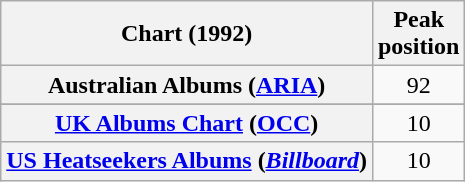<table class="wikitable sortable plainrowheaders">
<tr>
<th scope="col">Chart (1992)</th>
<th scope="col">Peak<br>position</th>
</tr>
<tr>
<th scope="row">Australian Albums (<a href='#'>ARIA</a>)</th>
<td style="text-align:center;">92</td>
</tr>
<tr>
</tr>
<tr>
<th scope="row"><a href='#'>UK Albums Chart</a> (<a href='#'>OCC</a>)</th>
<td style="text-align:center;">10</td>
</tr>
<tr>
<th scope="row"><a href='#'>US Heatseekers Albums</a> (<em><a href='#'>Billboard</a></em>)</th>
<td style="text-align:center;">10</td>
</tr>
</table>
